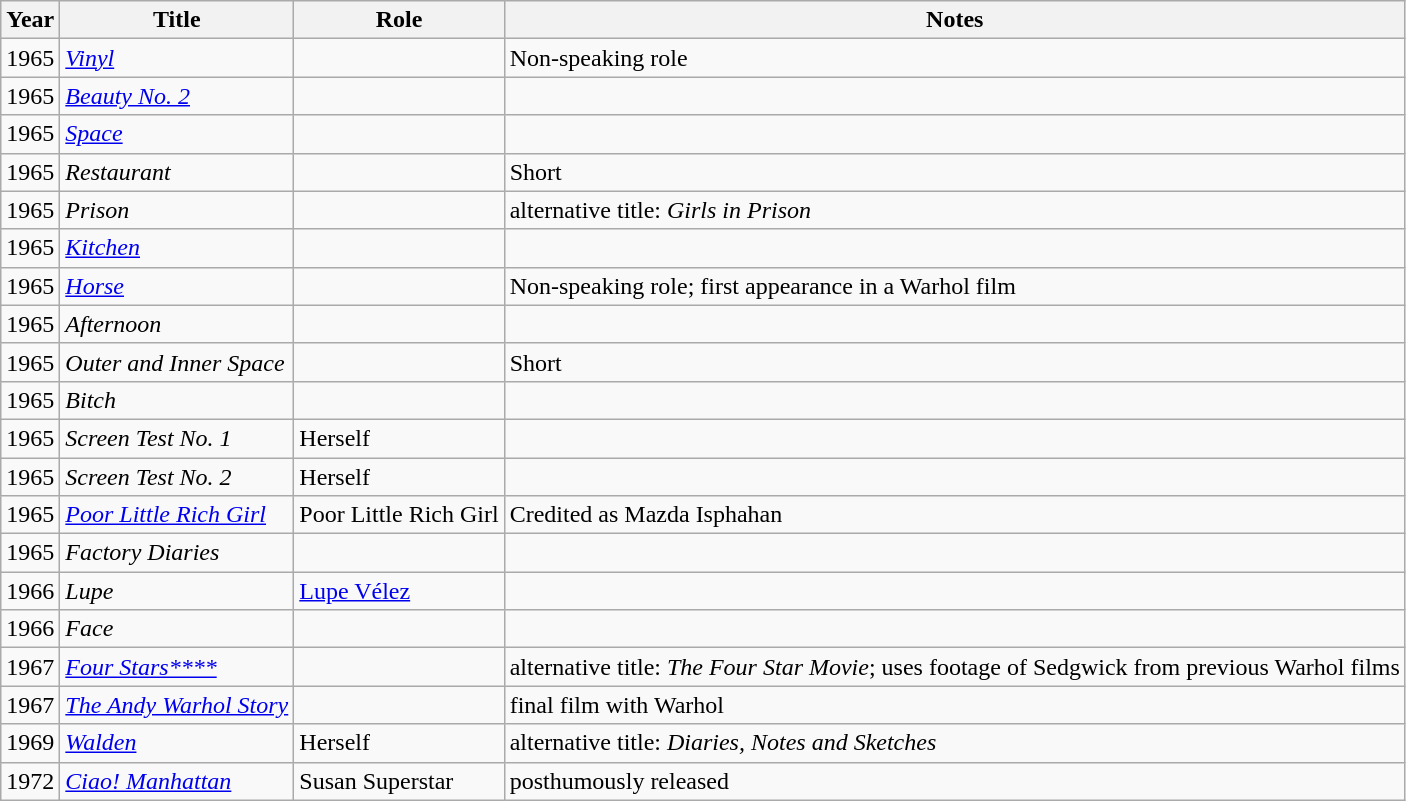<table class="wikitable sortable">
<tr>
<th>Year</th>
<th>Title</th>
<th>Role</th>
<th class="unsortable">Notes</th>
</tr>
<tr>
<td>1965</td>
<td><em><a href='#'>Vinyl</a></em></td>
<td></td>
<td>Non-speaking role</td>
</tr>
<tr>
<td>1965</td>
<td><em><a href='#'>Beauty No. 2</a></em></td>
<td></td>
<td></td>
</tr>
<tr>
<td>1965</td>
<td><em><a href='#'>Space</a></em></td>
<td></td>
<td></td>
</tr>
<tr>
<td>1965</td>
<td><em>Restaurant</em></td>
<td></td>
<td>Short</td>
</tr>
<tr>
<td>1965</td>
<td><em>Prison</em></td>
<td></td>
<td>alternative title: <em>Girls in Prison</em></td>
</tr>
<tr>
<td>1965</td>
<td><em><a href='#'>Kitchen</a></em></td>
<td></td>
<td></td>
</tr>
<tr>
<td>1965</td>
<td><em><a href='#'>Horse</a></em></td>
<td></td>
<td>Non-speaking role; first appearance in a Warhol film</td>
</tr>
<tr>
<td>1965</td>
<td><em>Afternoon</em></td>
<td></td>
<td></td>
</tr>
<tr>
<td>1965</td>
<td><em>Outer and Inner Space</em></td>
<td></td>
<td>Short</td>
</tr>
<tr>
<td>1965</td>
<td><em>Bitch</em></td>
<td></td>
<td></td>
</tr>
<tr>
<td>1965</td>
<td><em>Screen Test No. 1</em></td>
<td>Herself</td>
<td></td>
</tr>
<tr>
<td>1965</td>
<td><em>Screen Test No. 2</em></td>
<td>Herself</td>
<td></td>
</tr>
<tr>
<td>1965</td>
<td><em><a href='#'>Poor Little Rich Girl</a></em></td>
<td>Poor Little Rich Girl</td>
<td>Credited as Mazda Isphahan</td>
</tr>
<tr>
<td>1965</td>
<td><em>Factory Diaries</em></td>
<td></td>
<td></td>
</tr>
<tr>
<td>1966</td>
<td><em>Lupe</em></td>
<td><a href='#'>Lupe Vélez</a></td>
<td></td>
</tr>
<tr>
<td>1966</td>
<td><em>Face</em></td>
<td></td>
<td></td>
</tr>
<tr>
<td>1967</td>
<td><em><a href='#'>Four Stars****</a></em></td>
<td></td>
<td>alternative title: <em>The Four Star Movie</em>; uses footage of Sedgwick from previous Warhol films</td>
</tr>
<tr>
<td>1967</td>
<td><em><a href='#'>The Andy Warhol Story</a></em></td>
<td></td>
<td>final film with Warhol</td>
</tr>
<tr>
<td>1969</td>
<td><em><a href='#'>Walden</a></em></td>
<td>Herself</td>
<td>alternative title: <em>Diaries, Notes and Sketches</em></td>
</tr>
<tr>
<td>1972</td>
<td><em><a href='#'>Ciao! Manhattan</a></em></td>
<td>Susan Superstar</td>
<td>posthumously released</td>
</tr>
</table>
